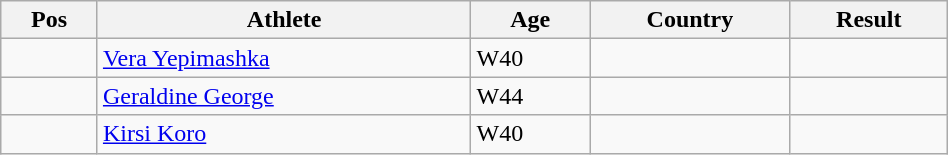<table class="wikitable"  style="text-align:center; width:50%;">
<tr>
<th>Pos</th>
<th>Athlete</th>
<th>Age</th>
<th>Country</th>
<th>Result</th>
</tr>
<tr>
<td align=center></td>
<td align=left><a href='#'>Vera Yepimashka</a></td>
<td align=left>W40</td>
<td align=left></td>
<td></td>
</tr>
<tr>
<td align=center></td>
<td align=left><a href='#'>Geraldine George</a></td>
<td align=left>W44</td>
<td align=left></td>
<td></td>
</tr>
<tr>
<td align=center></td>
<td align=left><a href='#'>Kirsi Koro</a></td>
<td align=left>W40</td>
<td align=left></td>
<td></td>
</tr>
</table>
